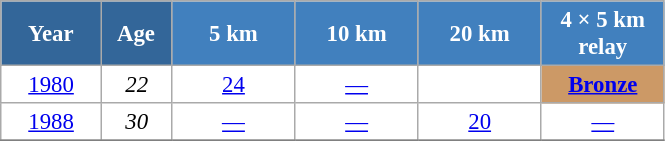<table class="wikitable" style="font-size:95%; text-align:center; border:grey solid 1px; border-collapse:collapse; background:#ffffff;">
<tr>
<th style="background-color:#369; color:white; width:60px;"> Year </th>
<th style="background-color:#369; color:white; width:40px;"> Age </th>
<th style="background-color:#4180be; color:white; width:75px;"> 5 km </th>
<th style="background-color:#4180be; color:white; width:75px;"> 10 km </th>
<th style="background-color:#4180be; color:white; width:75px;"> 20 km </th>
<th style="background-color:#4180be; color:white; width:75px;"> 4 × 5 km <br> relay </th>
</tr>
<tr>
<td><a href='#'>1980</a></td>
<td><em>22</em></td>
<td><a href='#'>24</a></td>
<td><a href='#'>—</a></td>
<td></td>
<td bgcolor="cc9966"><a href='#'><strong>Bronze</strong></a></td>
</tr>
<tr>
<td><a href='#'>1988</a></td>
<td><em>30</em></td>
<td><a href='#'>—</a></td>
<td><a href='#'>—</a></td>
<td><a href='#'>20</a></td>
<td><a href='#'>—</a></td>
</tr>
<tr>
</tr>
</table>
